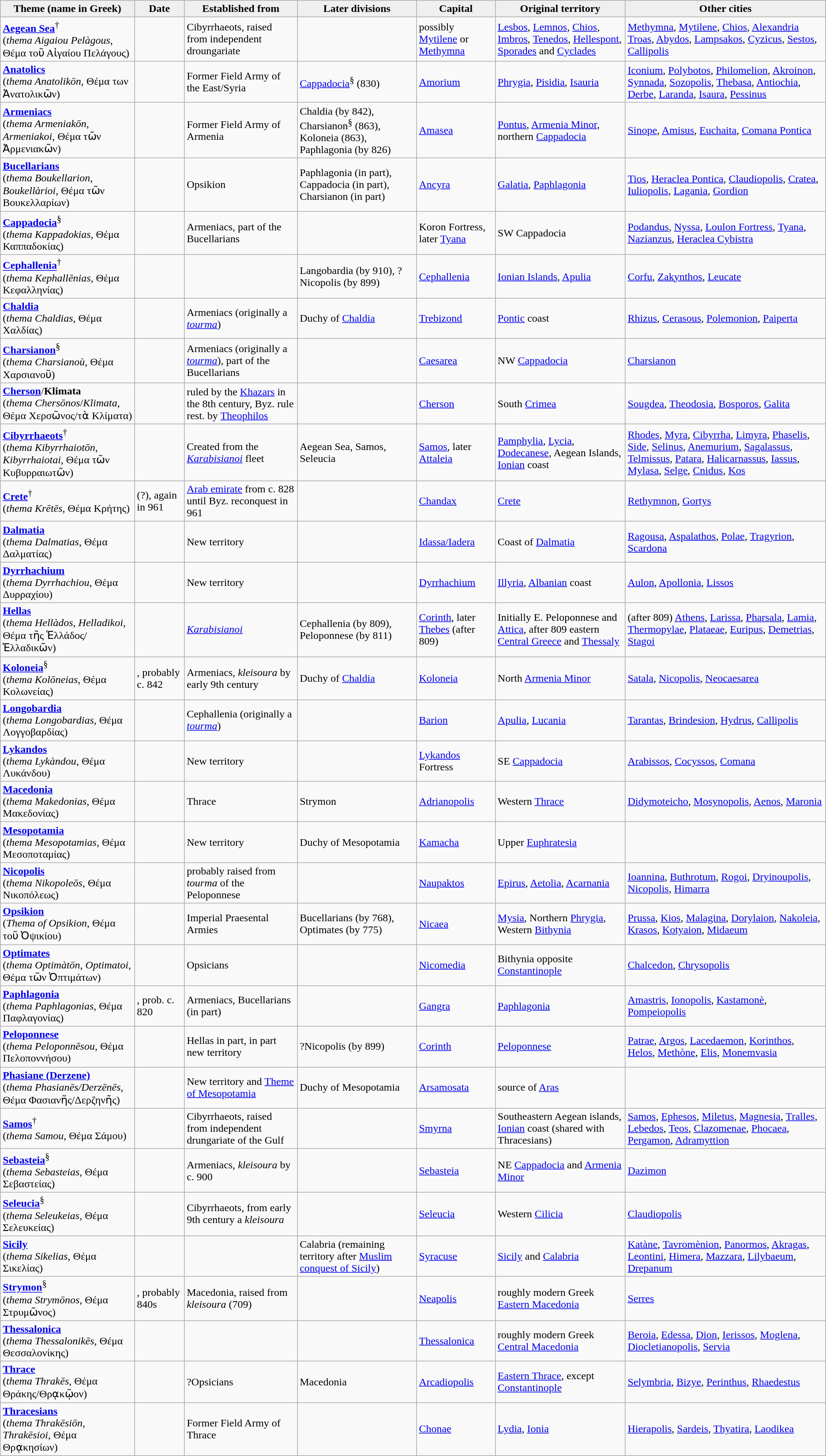<table class="wikitable sortable">
<tr align="centre">
<th style="background:#efefef;">Theme (name in Greek)</th>
<th style="background:#efefef;">Date</th>
<th style="background:#efefef;">Established from</th>
<th style="background:#efefef;">Later divisions</th>
<th style="background:#efefef;">Capital</th>
<th style="background:#efefef;">Original territory</th>
<th style="background:#efefef;">Other cities</th>
</tr>
<tr align="centre">
<td><strong><a href='#'>Aegean Sea</a></strong><sup>†</sup><br>(<em>thema Aigaiou Pelàgous</em>, Θέμα τοῦ Αἰγαίου Πελάγους)</td>
<td></td>
<td>Cibyrrhaeots, raised from independent droungariate</td>
<td></td>
<td>possibly <a href='#'>Mytilene</a> or <a href='#'>Methymna</a></td>
<td><a href='#'>Lesbos</a>, <a href='#'>Lemnos</a>, <a href='#'>Chios</a>, <a href='#'>Imbros</a>, <a href='#'>Tenedos</a>, <a href='#'>Hellespont</a>, <a href='#'>Sporades</a> and <a href='#'>Cyclades</a></td>
<td><a href='#'>Methymna</a>, <a href='#'>Mytilene</a>, <a href='#'>Chios</a>, <a href='#'>Alexandria Troas</a>, <a href='#'>Abydos</a>, <a href='#'>Lampsakos</a>, <a href='#'>Cyzicus</a>, <a href='#'>Sestos</a>, <a href='#'>Callipolis</a></td>
</tr>
<tr align="centre">
<td><strong><a href='#'>Anatolics</a></strong><br>(<em>thema Anatolikōn</em>, Θέμα των Ἀνατολικῶν)</td>
<td></td>
<td>Former Field Army of the East/Syria</td>
<td><a href='#'>Cappadocia</a><sup>§</sup> (830)</td>
<td><a href='#'>Amorium</a></td>
<td><a href='#'>Phrygia</a>, <a href='#'>Pisidia</a>, <a href='#'>Isauria</a></td>
<td><a href='#'>Iconium</a>, <a href='#'>Polybotos</a>, <a href='#'>Philomelion</a>, <a href='#'>Akroinon</a>, <a href='#'>Synnada</a>, <a href='#'>Sozopolis</a>, <a href='#'>Thebasa</a>, <a href='#'>Antiochia</a>, <a href='#'>Derbe</a>, <a href='#'>Laranda</a>, <a href='#'>Isaura</a>, <a href='#'>Pessinus</a></td>
</tr>
<tr align="centre">
<td><strong><a href='#'>Armeniacs</a></strong><br>(<em>thema Armeniakōn</em>, <em>Armeniakoi</em>, Θέμα τῶν Ἀρμενιακῶν)</td>
<td></td>
<td>Former Field Army of Armenia</td>
<td>Chaldia (by 842), Charsianon<sup>§</sup> (863), Koloneia (863), Paphlagonia (by 826)</td>
<td><a href='#'>Amasea</a></td>
<td><a href='#'>Pontus</a>, <a href='#'>Armenia Minor</a>, northern <a href='#'>Cappadocia</a></td>
<td><a href='#'>Sinope</a>, <a href='#'>Amisus</a>, <a href='#'>Euchaita</a>, <a href='#'>Comana Pontica</a></td>
</tr>
<tr align="centre">
<td><strong><a href='#'>Bucellarians</a></strong><br>(<em>thema Boukellarion</em>, <em>Boukellàrioi</em>, Θέμα τῶν Βουκελλαρίων)</td>
<td></td>
<td>Opsikion</td>
<td>Paphlagonia (in part), Cappadocia (in part), Charsianon (in part)</td>
<td><a href='#'>Ancyra</a></td>
<td><a href='#'>Galatia</a>, <a href='#'>Paphlagonia</a></td>
<td><a href='#'>Tios</a>, <a href='#'>Heraclea Pontica</a>, <a href='#'>Claudiopolis</a>, <a href='#'>Cratea</a>, <a href='#'>Iuliopolis</a>, <a href='#'>Lagania</a>, <a href='#'>Gordion</a></td>
</tr>
<tr align="centre">
<td><strong><a href='#'>Cappadocia</a></strong><sup>§</sup><br>(<em>thema Kappadokias</em>, Θέμα Καππαδοκίας)</td>
<td></td>
<td>Armeniacs, part of the Bucellarians</td>
<td></td>
<td>Koron Fortress, later <a href='#'>Tyana</a></td>
<td>SW Cappadocia</td>
<td><a href='#'>Podandus</a>, <a href='#'>Nyssa</a>, <a href='#'>Loulon Fortress</a>, <a href='#'>Tyana</a>, <a href='#'>Nazianzus</a>, <a href='#'>Heraclea Cybistra</a></td>
</tr>
<tr align="centre">
<td><strong><a href='#'>Cephallenia</a></strong><sup>†</sup><br>(<em>thema Kephallēnias</em>, Θέμα Κεφαλληνίας)</td>
<td></td>
<td></td>
<td>Langobardia (by 910), ?Nicopolis (by 899)</td>
<td><a href='#'>Cephallenia</a></td>
<td><a href='#'>Ionian Islands</a>, <a href='#'>Apulia</a></td>
<td><a href='#'>Corfu</a>, <a href='#'>Zakynthos</a>, <a href='#'>Leucate</a></td>
</tr>
<tr align="centre">
<td><strong><a href='#'>Chaldia</a></strong><br>(<em>thema Chaldias</em>, Θέμα Χαλδίας)</td>
<td></td>
<td>Armeniacs (originally a <em><a href='#'>tourma</a></em>)</td>
<td>Duchy of <a href='#'>Chaldia</a></td>
<td><a href='#'>Trebizond</a></td>
<td><a href='#'>Pontic</a> coast</td>
<td><a href='#'>Rhizus</a>, <a href='#'>Cerasous</a>, <a href='#'>Polemonion</a>, <a href='#'>Paiperta</a></td>
</tr>
<tr align="centre">
<td><strong><a href='#'>Charsianon</a></strong><sup>§</sup><br>(<em>thema Charsianoù</em>, Θέμα Χαρσιανοῦ)</td>
<td></td>
<td>Armeniacs (originally a <em><a href='#'>tourma</a></em>), part of the Bucellarians</td>
<td></td>
<td><a href='#'>Caesarea</a></td>
<td>NW <a href='#'>Cappadocia</a></td>
<td><a href='#'>Charsianon</a></td>
</tr>
<tr align="centre">
<td><strong><a href='#'>Cherson</a></strong>/<strong>Klimata</strong><br>(<em>thema Chersōnos</em>/<em>Klimata</em>, Θέμα Χερσῶνος/τὰ Κλίματα)</td>
<td></td>
<td>ruled by the <a href='#'>Khazars</a> in the 8th century, Byz. rule rest. by <a href='#'>Theophilos</a></td>
<td></td>
<td><a href='#'>Cherson</a></td>
<td>South <a href='#'>Crimea</a></td>
<td><a href='#'>Sougdea</a>, <a href='#'>Theodosia</a>, <a href='#'>Bosporos</a>, <a href='#'>Galita</a></td>
</tr>
<tr align="centre">
<td><strong><a href='#'>Cibyrrhaeots</a></strong><sup>†</sup><br>(<em>thema Kibyrrhaiotōn</em>, <em>Kibyrrhaiotai</em>, Θέμα τῶν Κυβυρραιωτῶν)</td>
<td></td>
<td>Created from the <em><a href='#'>Karabisianoi</a></em> fleet</td>
<td>Aegean Sea, Samos, Seleucia</td>
<td><a href='#'>Samos</a>, later <a href='#'>Attaleia</a></td>
<td><a href='#'>Pamphylia</a>, <a href='#'>Lycia</a>, <a href='#'>Dodecanese</a>, Aegean Islands, <a href='#'>Ionian</a> coast</td>
<td><a href='#'>Rhodes</a>, <a href='#'>Myra</a>, <a href='#'>Cibyrrha</a>, <a href='#'>Limyra</a>, <a href='#'>Phaselis</a>, <a href='#'>Side</a>, <a href='#'>Selinus</a>, <a href='#'>Anemurium</a>, <a href='#'>Sagalassus</a>, <a href='#'>Telmissus</a>, <a href='#'>Patara</a>, <a href='#'>Halicarnassus</a>, <a href='#'>Iassus</a>, <a href='#'>Mylasa</a>, <a href='#'>Selge</a>, <a href='#'>Cnidus</a>, <a href='#'>Kos</a></td>
</tr>
<tr align="centre">
<td><strong><a href='#'>Crete</a></strong><sup>†</sup><br>(<em>thema Krētēs</em>, Θέμα Κρήτης)</td>
<td> (?), again in 961</td>
<td><a href='#'>Arab emirate</a> from c. 828 until Byz. reconquest in 961</td>
<td></td>
<td><a href='#'>Chandax</a></td>
<td><a href='#'>Crete</a></td>
<td><a href='#'>Rethymnon</a>, <a href='#'>Gortys</a></td>
</tr>
<tr align="centre">
<td><strong><a href='#'>Dalmatia</a></strong><br>(<em>thema Dalmatias</em>, Θέμα Δαλματίας)</td>
<td></td>
<td>New territory</td>
<td></td>
<td><a href='#'>Idassa/Iadera</a></td>
<td>Coast of <a href='#'>Dalmatia</a></td>
<td><a href='#'>Ragousa</a>, <a href='#'>Aspalathos</a>, <a href='#'>Polae</a>, <a href='#'>Tragyrion</a>, <a href='#'>Scardona</a></td>
</tr>
<tr align="centre">
<td><strong><a href='#'>Dyrrhachium</a></strong><br>(<em>thema Dyrrhachiou</em>, Θέμα Δυρραχίου)</td>
<td></td>
<td>New territory</td>
<td></td>
<td><a href='#'>Dyrrhachium</a></td>
<td><a href='#'>Illyria</a>, <a href='#'>Albanian</a> coast</td>
<td><a href='#'>Aulon</a>, <a href='#'>Apollonia</a>, <a href='#'>Lissos</a></td>
</tr>
<tr align="centre">
<td><strong><a href='#'>Hellas</a></strong><br>(<em>thema Hellàdos</em>, <em>Helladikoi</em>, Θέμα τῆς Ἑλλάδος/Ἑλλαδικῶν)</td>
<td></td>
<td><em><a href='#'>Karabisianoi</a></em></td>
<td>Cephallenia (by 809), Peloponnese (by 811)</td>
<td><a href='#'>Corinth</a>, later <a href='#'>Thebes</a> (after 809)</td>
<td>Initially E. Peloponnese and <a href='#'>Attica</a>, after 809 eastern <a href='#'>Central Greece</a> and <a href='#'>Thessaly</a></td>
<td>(after 809) <a href='#'>Athens</a>, <a href='#'>Larissa</a>, <a href='#'>Pharsala</a>, <a href='#'>Lamia</a>, <a href='#'>Thermopylae</a>, <a href='#'>Plataeae</a>, <a href='#'>Euripus</a>, <a href='#'>Demetrias</a>, <a href='#'>Stagoi</a></td>
</tr>
<tr align="centre">
<td><strong><a href='#'>Koloneia</a></strong><sup>§</sup><br>(<em>thema Kolōneias</em>, Θέμα Κολωνείας)</td>
<td>, probably c. 842</td>
<td>Armeniacs, <em>kleisoura</em> by early 9th century</td>
<td>Duchy of <a href='#'>Chaldia</a></td>
<td><a href='#'>Koloneia</a></td>
<td>North <a href='#'>Armenia Minor</a></td>
<td><a href='#'>Satala</a>, <a href='#'>Nicopolis</a>, <a href='#'>Neocaesarea</a></td>
</tr>
<tr align="centre">
<td><strong><a href='#'>Longobardia</a></strong><br>(<em>thema Longobardias</em>, Θέμα Λογγοβαρδίας)</td>
<td></td>
<td>Cephallenia (originally a <em><a href='#'>tourma</a></em>)</td>
<td></td>
<td><a href='#'>Barion</a></td>
<td><a href='#'>Apulia</a>, <a href='#'>Lucania</a></td>
<td><a href='#'>Tarantas</a>, <a href='#'>Brindesion</a>, <a href='#'>Hydrus</a>, <a href='#'>Callipolis</a></td>
</tr>
<tr align="centre">
<td><strong><a href='#'>Lykandos</a></strong><br>(<em>thema Lykàndou</em>, Θέμα Λυκάνδου)</td>
<td></td>
<td>New territory</td>
<td></td>
<td><a href='#'>Lykandos</a> Fortress</td>
<td>SE <a href='#'>Cappadocia</a></td>
<td><a href='#'>Arabissos</a>, <a href='#'>Cocyssos</a>, <a href='#'>Comana</a></td>
</tr>
<tr align="centre">
<td><strong><a href='#'>Macedonia</a></strong><br>(<em>thema Makedonias</em>, Θέμα Μακεδονίας)</td>
<td></td>
<td>Thrace</td>
<td>Strymon</td>
<td><a href='#'>Adrianopolis</a></td>
<td>Western <a href='#'>Thrace</a></td>
<td><a href='#'>Didymoteicho</a>, <a href='#'>Mosynopolis</a>, <a href='#'>Aenos</a>, <a href='#'>Maronia</a></td>
</tr>
<tr align="centre">
<td><strong><a href='#'>Mesopotamia</a></strong><br>(<em>thema Mesopotamias</em>, Θέμα Μεσοποταμίας)</td>
<td></td>
<td>New territory</td>
<td>Duchy of Mesopotamia</td>
<td><a href='#'>Kamacha</a></td>
<td>Upper <a href='#'>Euphratesia</a></td>
<td></td>
</tr>
<tr align="centre">
<td><strong><a href='#'>Nicopolis</a></strong><br>(<em>thema Nikopoleōs</em>, Θέμα Νικοπόλεως)</td>
<td></td>
<td>probably raised from <em>tourma</em> of the Peloponnese</td>
<td></td>
<td><a href='#'>Naupaktos</a></td>
<td><a href='#'>Epirus</a>, <a href='#'>Aetolia</a>, <a href='#'>Acarnania</a></td>
<td><a href='#'>Ioannina</a>, <a href='#'>Buthrotum</a>, <a href='#'>Rogoi</a>, <a href='#'>Dryinoupolis</a>, <a href='#'>Nicopolis</a>, <a href='#'>Himarra</a></td>
</tr>
<tr align="centre">
<td><strong><a href='#'>Opsikion</a></strong><br>(<em>Thema of Opsikion</em>, Θέμα τοῦ Ὀψικίου)</td>
<td></td>
<td>Imperial Praesental Armies</td>
<td>Bucellarians (by 768), Optimates (by 775)</td>
<td><a href='#'>Nicaea</a></td>
<td><a href='#'>Mysia</a>, Northern <a href='#'>Phrygia</a>, Western <a href='#'>Bithynia</a></td>
<td><a href='#'>Prussa</a>, <a href='#'>Kios</a>, <a href='#'>Malagina</a>, <a href='#'>Dorylaion</a>, <a href='#'>Nakoleia</a>, <a href='#'>Krasos</a>, <a href='#'>Kotyaion</a>, <a href='#'>Midaeum</a></td>
</tr>
<tr align="centre">
<td><strong><a href='#'>Optimates</a></strong><br>(<em>thema Optimàtōn</em>, <em>Optimatoi</em>, Θέμα τῶν Ὀπτιμάτων)</td>
<td></td>
<td>Opsicians</td>
<td></td>
<td><a href='#'>Nicomedia</a></td>
<td>Bithynia opposite <a href='#'>Constantinople</a></td>
<td><a href='#'>Chalcedon</a>, <a href='#'>Chrysopolis</a></td>
</tr>
<tr align="centre">
<td><strong><a href='#'>Paphlagonia</a></strong><br>(<em>thema Paphlagonias</em>, Θέμα Παφλαγονίας)</td>
<td>, prob. c. 820</td>
<td>Armeniacs, Bucellarians (in part)</td>
<td></td>
<td><a href='#'>Gangra</a></td>
<td><a href='#'>Paphlagonia</a></td>
<td><a href='#'>Amastris</a>, <a href='#'>Ionopolis</a>, <a href='#'>Kastamonè</a>, <a href='#'>Pompeiopolis</a></td>
</tr>
<tr align="centre">
<td><strong><a href='#'>Peloponnese</a></strong><br>(<em>thema Peloponnēsou</em>, Θέμα Πελοποννήσου)</td>
<td></td>
<td>Hellas in part, in part new territory</td>
<td>?Nicopolis (by 899)</td>
<td><a href='#'>Corinth</a></td>
<td><a href='#'>Peloponnese</a></td>
<td><a href='#'>Patrae</a>, <a href='#'>Argos</a>, <a href='#'>Lacedaemon</a>, <a href='#'>Korinthos</a>, <a href='#'>Helos</a>, <a href='#'>Methòne</a>, <a href='#'>Elis</a>, <a href='#'>Monemvasia</a></td>
</tr>
<tr align="centre">
<td><strong><a href='#'>Phasiane (Derzene)</a></strong><br>(<em>thema Phasianēs/Derzēnēs</em>, Θέμα Φασιανῆς/Δερζηνῆς)</td>
<td></td>
<td>New territory and <a href='#'>Theme of Mesopotamia</a></td>
<td>Duchy of Mesopotamia</td>
<td><a href='#'>Arsamosata</a></td>
<td>source of <a href='#'>Aras</a></td>
<td></td>
</tr>
<tr align="centre">
<td><strong><a href='#'>Samos</a></strong><sup>†</sup><br>(<em>thema Samou</em>, Θέμα Σάμου)</td>
<td></td>
<td>Cibyrrhaeots, raised from independent drungariate of the Gulf</td>
<td></td>
<td><a href='#'>Smyrna</a></td>
<td>Southeastern Aegean islands, <a href='#'>Ionian</a> coast (shared with Thracesians)</td>
<td><a href='#'>Samos</a>, <a href='#'>Ephesos</a>, <a href='#'>Miletus</a>, <a href='#'>Magnesia</a>, <a href='#'>Tralles</a>, <a href='#'>Lebedos</a>, <a href='#'>Teos</a>, <a href='#'>Clazomenae</a>, <a href='#'>Phocaea</a>, <a href='#'>Pergamon</a>, <a href='#'>Adramyttion</a></td>
</tr>
<tr align="centre">
<td><strong><a href='#'>Sebasteia</a></strong><sup>§</sup><br>(<em>thema Sebasteias</em>, Θέμα Σεβαστείας)</td>
<td></td>
<td>Armeniacs, <em>kleisoura</em> by c. 900</td>
<td></td>
<td><a href='#'>Sebasteia</a></td>
<td>NE <a href='#'>Cappadocia</a> and <a href='#'>Armenia Minor</a></td>
<td><a href='#'>Dazimon</a></td>
</tr>
<tr align="centre">
<td><strong><a href='#'>Seleucia</a></strong><sup>§</sup><br>(<em>thema Seleukeias</em>, Θέμα Σελευκείας)</td>
<td></td>
<td>Cibyrrhaeots, from early 9th century a <em>kleisoura</em></td>
<td></td>
<td><a href='#'>Seleucia</a></td>
<td>Western <a href='#'>Cilicia</a></td>
<td><a href='#'>Claudiopolis</a></td>
</tr>
<tr align="centre">
<td><strong><a href='#'>Sicily</a></strong><br>(<em>thema Sikelias</em>, Θέμα Σικελίας)</td>
<td></td>
<td></td>
<td>Calabria (remaining territory after <a href='#'>Muslim conquest of Sicily</a>)</td>
<td><a href='#'>Syracuse</a></td>
<td><a href='#'>Sicily</a> and <a href='#'>Calabria</a></td>
<td><a href='#'>Katàne</a>, <a href='#'>Tavromènion</a>, <a href='#'>Panormos</a>, <a href='#'>Akragas</a>, <a href='#'>Leontini</a>, <a href='#'>Himera</a>, <a href='#'>Mazzara</a>, <a href='#'>Lilybaeum</a>, <a href='#'>Drepanum</a></td>
</tr>
<tr align="centre">
<td><strong><a href='#'>Strymon</a></strong><sup>§</sup><br>(<em>thema Strymōnos</em>, Θέμα Στρυμῶνος)</td>
<td>, probably 840s</td>
<td>Macedonia, raised from <em>kleisoura</em> (709)</td>
<td></td>
<td><a href='#'>Neapolis</a></td>
<td>roughly modern Greek <a href='#'>Eastern Macedonia</a></td>
<td><a href='#'>Serres</a></td>
</tr>
<tr align="centre">
<td><strong><a href='#'>Thessalonica</a></strong><br>(<em>thema Thessalonikēs</em>, Θέμα Θεσσαλονίκης)</td>
<td></td>
<td></td>
<td></td>
<td><a href='#'>Thessalonica</a></td>
<td>roughly modern Greek <a href='#'>Central Macedonia</a></td>
<td><a href='#'>Beroia</a>, <a href='#'>Edessa</a>, <a href='#'>Dion</a>, <a href='#'>Ierissos</a>, <a href='#'>Moglena</a>, <a href='#'>Diocletianopolis</a>, <a href='#'>Servia</a></td>
</tr>
<tr align="centre">
<td><strong><a href='#'>Thrace</a></strong><br>(<em>thema Thrakēs</em>, Θέμα Θράκης/Θρᾳκῷον)</td>
<td></td>
<td>?Opsicians</td>
<td>Macedonia</td>
<td><a href='#'>Arcadiopolis</a></td>
<td><a href='#'>Eastern Thrace</a>, except <a href='#'>Constantinople</a></td>
<td><a href='#'>Selymbria</a>, <a href='#'>Bizye</a>, <a href='#'>Perinthus</a>, <a href='#'>Rhaedestus</a></td>
</tr>
<tr align="centre">
<td><strong><a href='#'>Thracesians</a></strong><br>(<em>thema Thrakēsiōn</em>, <em>Thrakēsioi</em>, Θέμα Θρᾳκησίων)</td>
<td></td>
<td>Former Field Army of Thrace</td>
<td></td>
<td><a href='#'>Chonae</a></td>
<td><a href='#'>Lydia</a>, <a href='#'>Ionia</a></td>
<td><a href='#'>Hierapolis</a>, <a href='#'>Sardeis</a>, <a href='#'>Thyatira</a>, <a href='#'>Laodikea</a></td>
</tr>
</table>
